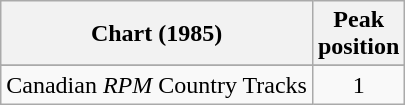<table class="wikitable">
<tr>
<th align="left">Chart (1985)</th>
<th align="center">Peak<br>position</th>
</tr>
<tr>
</tr>
<tr>
<td align="left">Canadian <em>RPM</em> Country Tracks</td>
<td align="center">1</td>
</tr>
</table>
